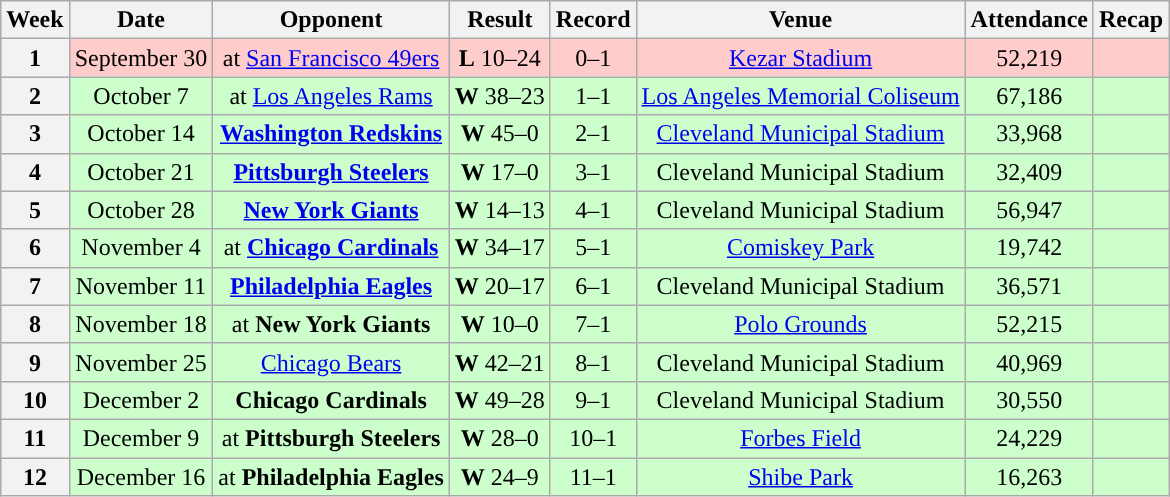<table class="wikitable" style="text-align:center">
<tr>
<th>Week</th>
<th>Date</th>
<th>Opponent</th>
<th>Result</th>
<th>Record</th>
<th>Venue</th>
<th>Attendance</th>
<th>Recap</th>
</tr>
<tr style="background:#fcc">
<th>1</th>
<td>September 30</td>
<td>at <a href='#'>San Francisco 49ers</a></td>
<td><strong>L</strong> 10–24</td>
<td>0–1</td>
<td><a href='#'>Kezar Stadium</a></td>
<td>52,219</td>
<td></td>
</tr>
<tr style="background:#cfc">
<th>2</th>
<td>October 7</td>
<td>at <a href='#'>Los Angeles Rams</a></td>
<td><strong>W</strong> 38–23</td>
<td>1–1</td>
<td><a href='#'>Los Angeles Memorial Coliseum</a></td>
<td>67,186</td>
<td></td>
</tr>
<tr style="background:#cfc">
<th>3</th>
<td>October 14</td>
<td><strong><a href='#'>Washington Redskins</a></strong></td>
<td><strong>W</strong> 45–0</td>
<td>2–1</td>
<td><a href='#'>Cleveland Municipal Stadium</a></td>
<td>33,968</td>
<td></td>
</tr>
<tr style="background:#cfc">
<th>4</th>
<td>October 21</td>
<td><strong><a href='#'>Pittsburgh Steelers</a></strong></td>
<td><strong>W</strong> 17–0</td>
<td>3–1</td>
<td>Cleveland Municipal Stadium</td>
<td>32,409</td>
<td></td>
</tr>
<tr style="background:#cfc">
<th>5</th>
<td>October 28</td>
<td><strong><a href='#'>New York Giants</a></strong></td>
<td><strong>W</strong> 14–13</td>
<td>4–1</td>
<td>Cleveland Municipal Stadium</td>
<td>56,947</td>
<td></td>
</tr>
<tr style="background:#cfc">
<th>6</th>
<td>November 4</td>
<td>at <strong><a href='#'>Chicago Cardinals</a></strong></td>
<td><strong>W</strong> 34–17</td>
<td>5–1</td>
<td><a href='#'>Comiskey Park</a></td>
<td>19,742</td>
<td></td>
</tr>
<tr style="background:#cfc">
<th>7</th>
<td>November 11</td>
<td><strong><a href='#'>Philadelphia Eagles</a></strong></td>
<td><strong>W</strong> 20–17</td>
<td>6–1</td>
<td>Cleveland Municipal Stadium</td>
<td>36,571</td>
<td></td>
</tr>
<tr style="background:#cfc">
<th>8</th>
<td>November 18</td>
<td>at <strong>New York Giants</strong></td>
<td><strong>W</strong> 10–0</td>
<td>7–1</td>
<td><a href='#'>Polo Grounds</a></td>
<td>52,215</td>
<td></td>
</tr>
<tr style="background:#cfc">
<th>9</th>
<td>November 25</td>
<td><a href='#'>Chicago Bears</a></td>
<td><strong>W</strong> 42–21</td>
<td>8–1</td>
<td>Cleveland Municipal Stadium</td>
<td>40,969</td>
<td></td>
</tr>
<tr style="background:#cfc">
<th>10</th>
<td>December 2</td>
<td><strong>Chicago Cardinals</strong></td>
<td><strong>W</strong> 49–28</td>
<td>9–1</td>
<td>Cleveland Municipal Stadium</td>
<td>30,550</td>
<td></td>
</tr>
<tr style="background:#cfc">
<th>11</th>
<td>December 9</td>
<td>at <strong>Pittsburgh Steelers</strong></td>
<td><strong>W</strong> 28–0</td>
<td>10–1</td>
<td><a href='#'>Forbes Field</a></td>
<td>24,229</td>
<td></td>
</tr>
<tr style="background:#cfc">
<th>12</th>
<td>December 16</td>
<td>at <strong>Philadelphia Eagles</strong></td>
<td><strong>W</strong> 24–9</td>
<td>11–1</td>
<td><a href='#'>Shibe Park</a></td>
<td>16,263</td>
<td></td>
</tr>
</table>
